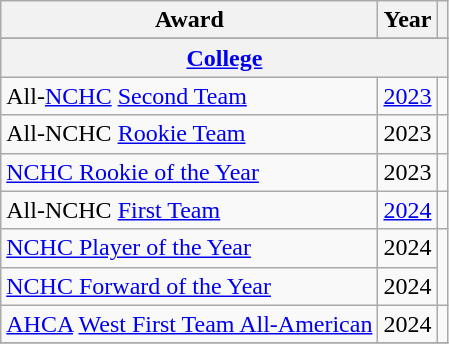<table class="wikitable">
<tr>
<th>Award</th>
<th>Year</th>
<th></th>
</tr>
<tr ALIGN="center" bgcolor="#e0e0e0">
</tr>
<tr ALIGN="center" bgcolor="#e0e0e0">
<th colspan="3"><a href='#'>College</a></th>
</tr>
<tr>
<td>All-<a href='#'>NCHC</a> <a href='#'>Second Team</a></td>
<td><a href='#'>2023</a></td>
<td></td>
</tr>
<tr>
<td>All-NCHC <a href='#'>Rookie Team</a></td>
<td>2023</td>
<td></td>
</tr>
<tr>
<td><a href='#'>NCHC Rookie of the Year</a></td>
<td>2023</td>
<td></td>
</tr>
<tr>
<td>All-NCHC <a href='#'>First Team</a></td>
<td><a href='#'>2024</a></td>
<td></td>
</tr>
<tr>
<td><a href='#'>NCHC Player of the Year</a></td>
<td>2024</td>
<td rowspan="2"></td>
</tr>
<tr>
<td><a href='#'>NCHC Forward of the Year</a></td>
<td>2024</td>
</tr>
<tr>
<td><a href='#'>AHCA</a> <a href='#'>West First Team All-American</a></td>
<td>2024</td>
<td></td>
</tr>
<tr>
</tr>
</table>
